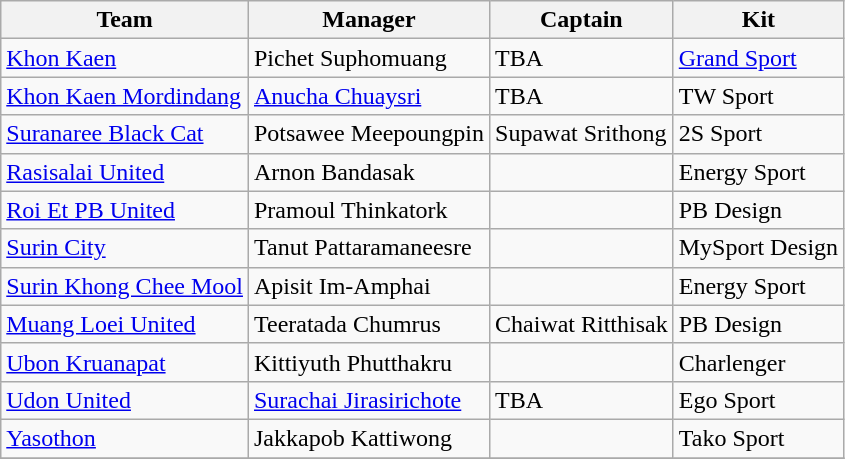<table class="wikitable sortable" style="text-align: left;">
<tr>
<th>Team</th>
<th>Manager</th>
<th>Captain</th>
<th>Kit</th>
</tr>
<tr>
<td><a href='#'>Khon Kaen</a></td>
<td> Pichet Suphomuang</td>
<td>TBA</td>
<td> <a href='#'>Grand Sport</a></td>
</tr>
<tr>
<td><a href='#'>Khon Kaen Mordindang</a></td>
<td> <a href='#'>Anucha Chuaysri</a></td>
<td>TBA</td>
<td> TW Sport</td>
</tr>
<tr>
<td><a href='#'>Suranaree Black Cat</a></td>
<td> Potsawee Meepoungpin</td>
<td> Supawat Srithong</td>
<td> 2S Sport</td>
</tr>
<tr>
<td><a href='#'>Rasisalai United</a></td>
<td> Arnon Bandasak</td>
<td></td>
<td> Energy Sport</td>
</tr>
<tr>
<td><a href='#'>Roi Et PB United</a></td>
<td> Pramoul Thinkatork</td>
<td></td>
<td> PB Design</td>
</tr>
<tr>
<td><a href='#'>Surin City</a></td>
<td> Tanut Pattaramaneesre</td>
<td></td>
<td> MySport Design</td>
</tr>
<tr>
<td><a href='#'>Surin Khong Chee Mool</a></td>
<td> Apisit Im-Amphai</td>
<td></td>
<td> Energy Sport</td>
</tr>
<tr>
<td><a href='#'>Muang Loei United</a></td>
<td> Teeratada Chumrus</td>
<td> Chaiwat Ritthisak</td>
<td> PB Design</td>
</tr>
<tr>
<td><a href='#'>Ubon Kruanapat</a></td>
<td> Kittiyuth Phutthakru</td>
<td></td>
<td> Charlenger</td>
</tr>
<tr>
<td><a href='#'>Udon United</a></td>
<td> <a href='#'>Surachai Jirasirichote</a></td>
<td>TBA</td>
<td> Ego Sport</td>
</tr>
<tr>
<td><a href='#'>Yasothon</a></td>
<td> Jakkapob Kattiwong</td>
<td></td>
<td> Tako Sport</td>
</tr>
<tr>
</tr>
</table>
